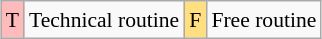<table class="wikitable" style="margin:0.5em auto; font-size:90%; line-height:1.25em; text-align:center;">
<tr>
<td bgcolor="#FFBBBB" align=center>T</td>
<td>Technical routine</td>
<td bgcolor="#FFDF80" align=center>F</td>
<td>Free routine</td>
</tr>
</table>
